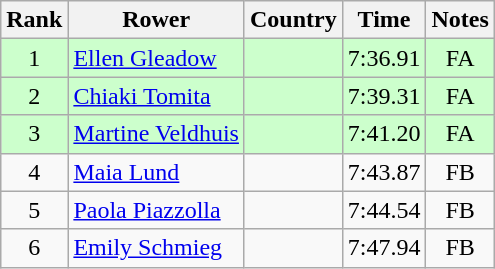<table class="wikitable" style="text-align:center">
<tr>
<th>Rank</th>
<th>Rower</th>
<th>Country</th>
<th>Time</th>
<th>Notes</th>
</tr>
<tr bgcolor=ccffcc>
<td>1</td>
<td align="left"><a href='#'>Ellen Gleadow</a></td>
<td align="left"></td>
<td>7:36.91</td>
<td>FA</td>
</tr>
<tr bgcolor=ccffcc>
<td>2</td>
<td align="left"><a href='#'>Chiaki Tomita</a></td>
<td align="left"></td>
<td>7:39.31</td>
<td>FA</td>
</tr>
<tr bgcolor=ccffcc>
<td>3</td>
<td align="left"><a href='#'>Martine Veldhuis</a></td>
<td align="left"></td>
<td>7:41.20</td>
<td>FA</td>
</tr>
<tr>
<td>4</td>
<td align="left"><a href='#'>Maia Lund</a></td>
<td align="left"></td>
<td>7:43.87</td>
<td>FB</td>
</tr>
<tr>
<td>5</td>
<td align="left"><a href='#'>Paola Piazzolla</a></td>
<td align="left"></td>
<td>7:44.54</td>
<td>FB</td>
</tr>
<tr>
<td>6</td>
<td align="left"><a href='#'>Emily Schmieg</a></td>
<td align="left"></td>
<td>7:47.94</td>
<td>FB</td>
</tr>
</table>
